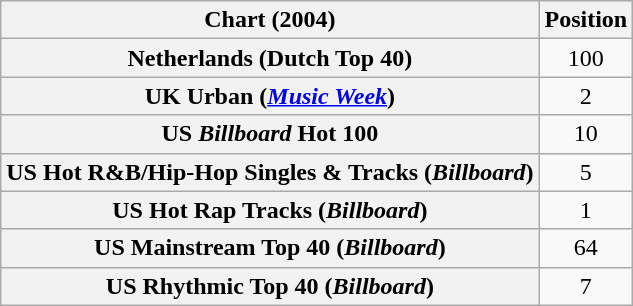<table class="wikitable sortable plainrowheaders" style="text-align:center">
<tr>
<th scope="col">Chart (2004)</th>
<th scope="col">Position</th>
</tr>
<tr>
<th scope="row">Netherlands (Dutch Top 40)</th>
<td>100</td>
</tr>
<tr>
<th scope="row">UK Urban (<em><a href='#'>Music Week</a></em>)</th>
<td>2</td>
</tr>
<tr>
<th scope="row">US <em>Billboard</em> Hot 100</th>
<td>10</td>
</tr>
<tr>
<th scope="row">US Hot R&B/Hip-Hop Singles & Tracks (<em>Billboard</em>)</th>
<td>5</td>
</tr>
<tr>
<th scope="row">US Hot Rap Tracks (<em>Billboard</em>)</th>
<td>1</td>
</tr>
<tr>
<th scope="row">US Mainstream Top 40 (<em>Billboard</em>)</th>
<td>64</td>
</tr>
<tr>
<th scope="row">US Rhythmic Top 40 (<em>Billboard</em>)</th>
<td>7</td>
</tr>
</table>
